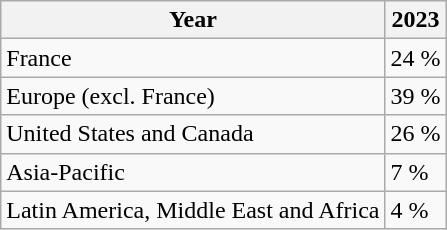<table class="wikitable">
<tr>
<th>Year</th>
<th>2023</th>
</tr>
<tr>
<td>France</td>
<td>24 %</td>
</tr>
<tr>
<td>Europe (excl. France)</td>
<td>39 %</td>
</tr>
<tr>
<td>United States and Canada</td>
<td>26 %</td>
</tr>
<tr>
<td>Asia-Pacific</td>
<td>7 %</td>
</tr>
<tr>
<td>Latin America, Middle East and Africa</td>
<td>4 %</td>
</tr>
</table>
